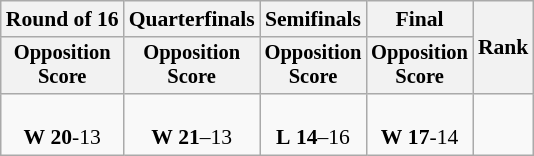<table class=wikitable style="font-size:90%">
<tr>
<th>Round of 16</th>
<th>Quarterfinals</th>
<th>Semifinals</th>
<th>Final</th>
<th rowspan=2>Rank</th>
</tr>
<tr style="font-size:95%">
<th>Opposition<br>Score</th>
<th>Opposition<br>Score</th>
<th>Opposition<br>Score</th>
<th>Opposition<br>Score</th>
</tr>
<tr align=center>
<td><br><strong>W</strong>  <strong>20</strong>-13</td>
<td><br><strong>W</strong>  <strong>21</strong>–13</td>
<td><br><strong>L</strong>  <strong>14</strong>–16</td>
<td><br><strong>W</strong>  <strong>17</strong>-14</td>
<td></td>
</tr>
</table>
